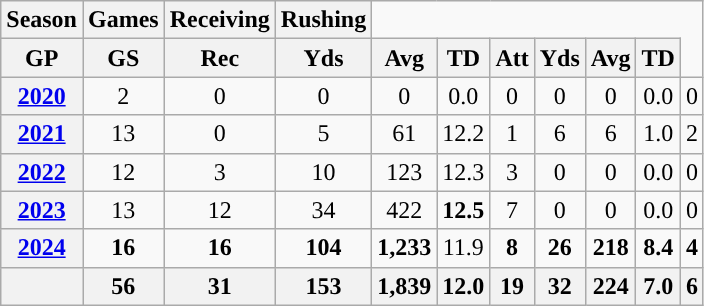<table class="wikitable" style="text-align:center;">
<tr>
<th>Season</th>
<th>Games</th>
<th>Receiving</th>
<th>Rushing</th>
</tr>
<tr>
<th>GP</th>
<th>GS</th>
<th>Rec</th>
<th>Yds</th>
<th>Avg</th>
<th>TD</th>
<th>Att</th>
<th>Yds</th>
<th>Avg</th>
<th>TD</th>
</tr>
<tr>
<th><a href='#'>2020</a></th>
<td>2</td>
<td>0</td>
<td>0</td>
<td>0</td>
<td>0.0</td>
<td>0</td>
<td>0</td>
<td>0</td>
<td>0.0</td>
<td>0</td>
</tr>
<tr>
<th><a href='#'>2021</a></th>
<td>13</td>
<td>0</td>
<td>5</td>
<td>61</td>
<td>12.2</td>
<td>1</td>
<td>6</td>
<td>6</td>
<td>1.0</td>
<td>2</td>
</tr>
<tr>
<th><a href='#'>2022</a></th>
<td>12</td>
<td>3</td>
<td>10</td>
<td>123</td>
<td>12.3</td>
<td>3</td>
<td>0</td>
<td>0</td>
<td>0.0</td>
<td>0</td>
</tr>
<tr>
<th><a href='#'>2023</a></th>
<td>13</td>
<td>12</td>
<td>34</td>
<td>422</td>
<td><strong>12.5</strong></td>
<td>7</td>
<td>0</td>
<td>0</td>
<td>0.0</td>
<td>0</td>
</tr>
<tr>
<th><a href='#'>2024</a></th>
<td><strong>16</strong></td>
<td><strong>16</strong></td>
<td><strong>104</strong></td>
<td><strong>1,233</strong></td>
<td>11.9</td>
<td><strong>8</strong></td>
<td><strong>26</strong></td>
<td><strong>218</strong></td>
<td><strong>8.4</strong></td>
<td><strong>4</strong></td>
</tr>
<tr>
<th></th>
<th>56</th>
<th>31</th>
<th>153</th>
<th>1,839</th>
<th>12.0</th>
<th>19</th>
<th>32</th>
<th>224</th>
<th>7.0</th>
<th>6</th>
</tr>
</table>
